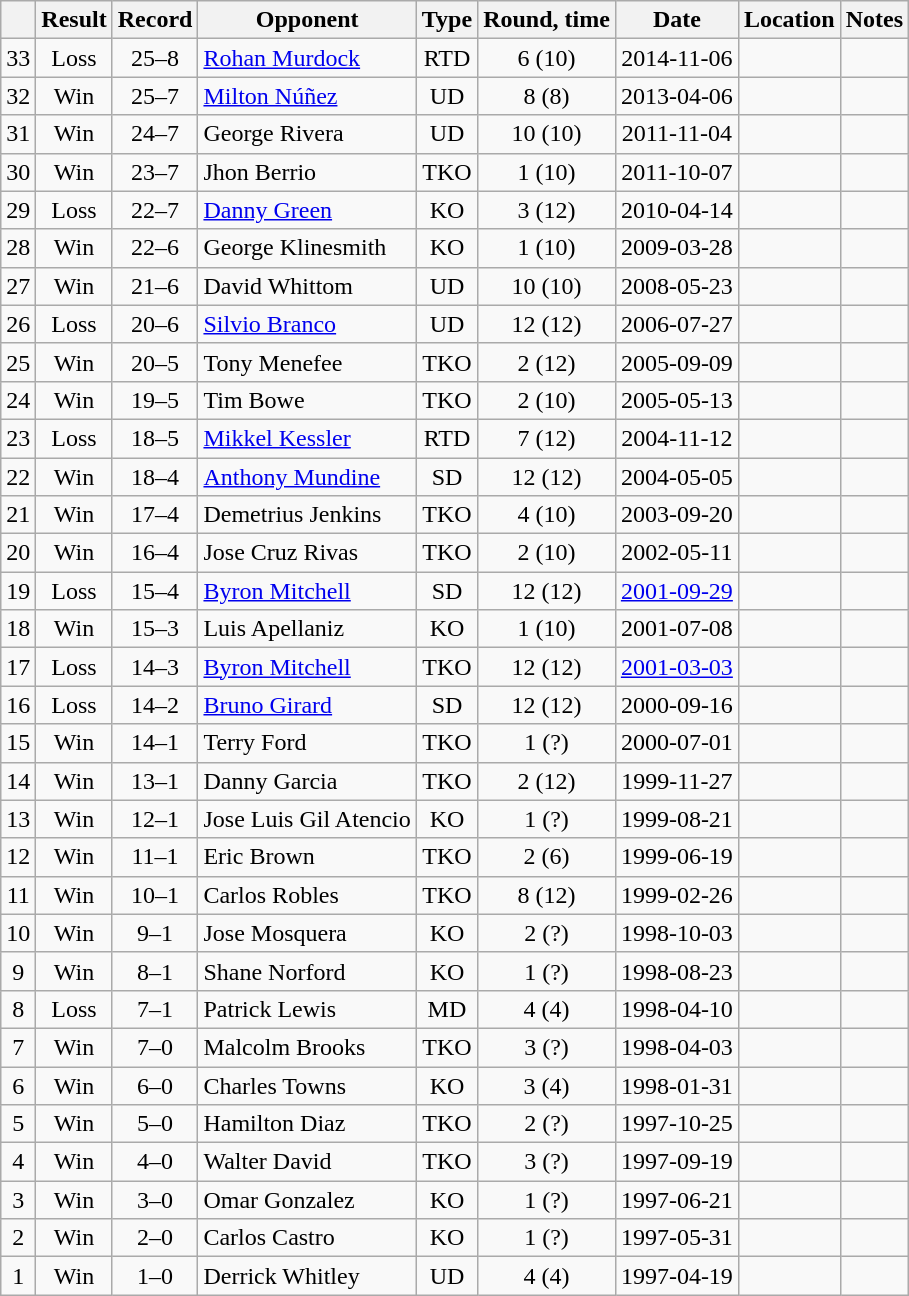<table class=wikitable style=text-align:center>
<tr>
<th></th>
<th>Result</th>
<th>Record</th>
<th>Opponent</th>
<th>Type</th>
<th>Round, time</th>
<th>Date</th>
<th>Location</th>
<th>Notes</th>
</tr>
<tr>
<td>33</td>
<td>Loss</td>
<td>25–8</td>
<td align=left><a href='#'>Rohan Murdock</a></td>
<td>RTD</td>
<td>6 (10)</td>
<td>2014-11-06</td>
<td align=left></td>
<td align=left></td>
</tr>
<tr>
<td>32</td>
<td>Win</td>
<td>25–7</td>
<td align=left><a href='#'>Milton Núñez</a></td>
<td>UD</td>
<td>8 (8)</td>
<td>2013-04-06</td>
<td align=left></td>
<td align=left></td>
</tr>
<tr>
<td>31</td>
<td>Win</td>
<td>24–7</td>
<td align=left>George Rivera</td>
<td>UD</td>
<td>10 (10)</td>
<td>2011-11-04</td>
<td align=left></td>
<td align=left></td>
</tr>
<tr>
<td>30</td>
<td>Win</td>
<td>23–7</td>
<td align=left>Jhon Berrio</td>
<td>TKO</td>
<td>1 (10)</td>
<td>2011-10-07</td>
<td align=left></td>
<td align=left></td>
</tr>
<tr>
<td>29</td>
<td>Loss</td>
<td>22–7</td>
<td align=left><a href='#'>Danny Green</a></td>
<td>KO</td>
<td>3 (12)</td>
<td>2010-04-14</td>
<td align=left></td>
<td align=left></td>
</tr>
<tr>
<td>28</td>
<td>Win</td>
<td>22–6</td>
<td align=left>George Klinesmith</td>
<td>KO</td>
<td>1 (10)</td>
<td>2009-03-28</td>
<td align=left></td>
<td align=left></td>
</tr>
<tr>
<td>27</td>
<td>Win</td>
<td>21–6</td>
<td align=left>David Whittom</td>
<td>UD</td>
<td>10 (10)</td>
<td>2008-05-23</td>
<td align=left></td>
<td align=left></td>
</tr>
<tr>
<td>26</td>
<td>Loss</td>
<td>20–6</td>
<td align=left><a href='#'>Silvio Branco</a></td>
<td>UD</td>
<td>12 (12)</td>
<td>2006-07-27</td>
<td align=left></td>
<td align=left></td>
</tr>
<tr>
<td>25</td>
<td>Win</td>
<td>20–5</td>
<td align=left>Tony Menefee</td>
<td>TKO</td>
<td>2 (12)</td>
<td>2005-09-09</td>
<td align=left></td>
<td align=left></td>
</tr>
<tr>
<td>24</td>
<td>Win</td>
<td>19–5</td>
<td align=left>Tim Bowe</td>
<td>TKO</td>
<td>2 (10)</td>
<td>2005-05-13</td>
<td align=left></td>
<td align=left></td>
</tr>
<tr>
<td>23</td>
<td>Loss</td>
<td>18–5</td>
<td align=left><a href='#'>Mikkel Kessler</a></td>
<td>RTD</td>
<td>7 (12)</td>
<td>2004-11-12</td>
<td align=left></td>
<td align=left></td>
</tr>
<tr>
<td>22</td>
<td>Win</td>
<td>18–4</td>
<td align=left><a href='#'>Anthony Mundine</a></td>
<td>SD</td>
<td>12 (12)</td>
<td>2004-05-05</td>
<td align=left></td>
<td align=left></td>
</tr>
<tr>
<td>21</td>
<td>Win</td>
<td>17–4</td>
<td align=left>Demetrius Jenkins</td>
<td>TKO</td>
<td>4 (10)</td>
<td>2003-09-20</td>
<td align=left></td>
<td align=left></td>
</tr>
<tr>
<td>20</td>
<td>Win</td>
<td>16–4</td>
<td align=left>Jose Cruz Rivas</td>
<td>TKO</td>
<td>2 (10)</td>
<td>2002-05-11</td>
<td align=left></td>
<td align=left></td>
</tr>
<tr>
<td>19</td>
<td>Loss</td>
<td>15–4</td>
<td align=left><a href='#'>Byron Mitchell</a></td>
<td>SD</td>
<td>12 (12)</td>
<td><a href='#'>2001-09-29</a></td>
<td align=left></td>
<td align=left></td>
</tr>
<tr>
<td>18</td>
<td>Win</td>
<td>15–3</td>
<td align=left>Luis Apellaniz</td>
<td>KO</td>
<td>1 (10)</td>
<td>2001-07-08</td>
<td align=left></td>
<td align=left></td>
</tr>
<tr>
<td>17</td>
<td>Loss</td>
<td>14–3</td>
<td align=left><a href='#'>Byron Mitchell</a></td>
<td>TKO</td>
<td>12 (12)</td>
<td><a href='#'>2001-03-03</a></td>
<td align=left></td>
<td align=left></td>
</tr>
<tr>
<td>16</td>
<td>Loss</td>
<td>14–2</td>
<td align=left><a href='#'>Bruno Girard</a></td>
<td>SD</td>
<td>12 (12)</td>
<td>2000-09-16</td>
<td align=left></td>
<td align=left></td>
</tr>
<tr>
<td>15</td>
<td>Win</td>
<td>14–1</td>
<td align=left>Terry Ford</td>
<td>TKO</td>
<td>1 (?)</td>
<td>2000-07-01</td>
<td align=left></td>
<td align=left></td>
</tr>
<tr>
<td>14</td>
<td>Win</td>
<td>13–1</td>
<td align=left>Danny Garcia</td>
<td>TKO</td>
<td>2 (12)</td>
<td>1999-11-27</td>
<td align=left></td>
<td align=left></td>
</tr>
<tr>
<td>13</td>
<td>Win</td>
<td>12–1</td>
<td align=left>Jose Luis Gil Atencio</td>
<td>KO</td>
<td>1 (?)</td>
<td>1999-08-21</td>
<td align=left></td>
<td align=left></td>
</tr>
<tr>
<td>12</td>
<td>Win</td>
<td>11–1</td>
<td align=left>Eric Brown</td>
<td>TKO</td>
<td>2 (6)</td>
<td>1999-06-19</td>
<td align=left></td>
<td align=left></td>
</tr>
<tr>
<td>11</td>
<td>Win</td>
<td>10–1</td>
<td align=left>Carlos Robles</td>
<td>TKO</td>
<td>8 (12)</td>
<td>1999-02-26</td>
<td align=left></td>
<td align=left></td>
</tr>
<tr>
<td>10</td>
<td>Win</td>
<td>9–1</td>
<td align=left>Jose Mosquera</td>
<td>KO</td>
<td>2 (?)</td>
<td>1998-10-03</td>
<td align=left></td>
<td align=left></td>
</tr>
<tr>
<td>9</td>
<td>Win</td>
<td>8–1</td>
<td align=left>Shane Norford</td>
<td>KO</td>
<td>1 (?)</td>
<td>1998-08-23</td>
<td align=left></td>
<td align=left></td>
</tr>
<tr>
<td>8</td>
<td>Loss</td>
<td>7–1</td>
<td align=left>Patrick Lewis</td>
<td>MD</td>
<td>4 (4)</td>
<td>1998-04-10</td>
<td align=left></td>
<td align=left></td>
</tr>
<tr>
<td>7</td>
<td>Win</td>
<td>7–0</td>
<td align=left>Malcolm Brooks</td>
<td>TKO</td>
<td>3 (?)</td>
<td>1998-04-03</td>
<td align=left></td>
<td align=left></td>
</tr>
<tr>
<td>6</td>
<td>Win</td>
<td>6–0</td>
<td align=left>Charles Towns</td>
<td>KO</td>
<td>3 (4)</td>
<td>1998-01-31</td>
<td align=left></td>
<td align=left></td>
</tr>
<tr>
<td>5</td>
<td>Win</td>
<td>5–0</td>
<td align=left>Hamilton Diaz</td>
<td>TKO</td>
<td>2 (?)</td>
<td>1997-10-25</td>
<td align=left></td>
<td align=left></td>
</tr>
<tr>
<td>4</td>
<td>Win</td>
<td>4–0</td>
<td align=left>Walter David</td>
<td>TKO</td>
<td>3 (?)</td>
<td>1997-09-19</td>
<td align=left></td>
<td align=left></td>
</tr>
<tr>
<td>3</td>
<td>Win</td>
<td>3–0</td>
<td align=left>Omar Gonzalez</td>
<td>KO</td>
<td>1 (?)</td>
<td>1997-06-21</td>
<td align=left></td>
<td align=left></td>
</tr>
<tr>
<td>2</td>
<td>Win</td>
<td>2–0</td>
<td align=left>Carlos Castro</td>
<td>KO</td>
<td>1 (?)</td>
<td>1997-05-31</td>
<td align=left></td>
<td align=left></td>
</tr>
<tr>
<td>1</td>
<td>Win</td>
<td>1–0</td>
<td align=left>Derrick Whitley</td>
<td>UD</td>
<td>4 (4)</td>
<td>1997-04-19</td>
<td align=left></td>
<td align=left></td>
</tr>
</table>
